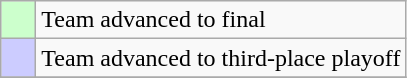<table class="wikitable">
<tr>
<td style="background:#cfc;">    </td>
<td>Team advanced to final</td>
</tr>
<tr>
<td style="background:#ccf;">    </td>
<td>Team advanced to third-place playoff</td>
</tr>
<tr>
</tr>
</table>
